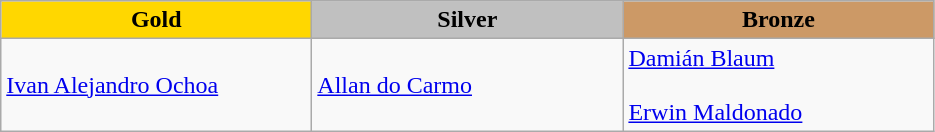<table class="wikitable" style="text-align:left">
<tr align="center">
<td width=200 bgcolor=gold><strong>Gold</strong></td>
<td width=200 bgcolor=silver><strong>Silver</strong></td>
<td width=200 bgcolor=CC9966><strong>Bronze</strong></td>
</tr>
<tr>
<td><a href='#'>Ivan Alejandro Ochoa</a><br><em></em></td>
<td><a href='#'>Allan do Carmo</a><br><em></em></td>
<td><a href='#'>Damián Blaum</a><br><em></em><br><a href='#'>Erwin Maldonado</a><br><em></em></td>
</tr>
</table>
